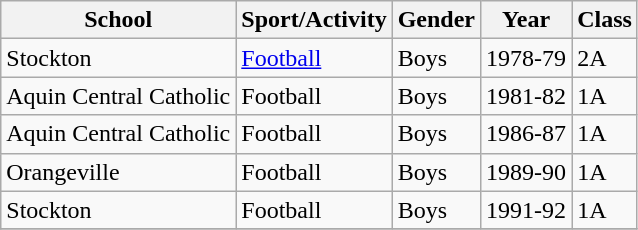<table class="wikitable sortable" style="font-size:100%;">
<tr>
<th><strong>School</strong></th>
<th><strong>Sport/Activity</strong></th>
<th><strong>Gender</strong></th>
<th><strong>Year</strong></th>
<th><strong>Class</strong></th>
</tr>
<tr>
<td>Stockton</td>
<td><a href='#'>Football</a></td>
<td>Boys</td>
<td>1978-79</td>
<td>2A</td>
</tr>
<tr>
<td>Aquin Central Catholic</td>
<td>Football</td>
<td>Boys</td>
<td>1981-82</td>
<td>1A</td>
</tr>
<tr>
<td>Aquin Central Catholic</td>
<td>Football</td>
<td>Boys</td>
<td>1986-87</td>
<td>1A</td>
</tr>
<tr>
<td>Orangeville</td>
<td>Football</td>
<td>Boys</td>
<td>1989-90</td>
<td>1A</td>
</tr>
<tr>
<td>Stockton</td>
<td>Football</td>
<td>Boys</td>
<td>1991-92</td>
<td>1A</td>
</tr>
<tr>
</tr>
</table>
